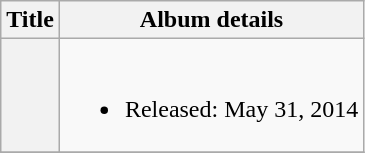<table class="wikitable plainrowheaders" style="text-align:center;">
<tr>
<th scope="col">Title</th>
<th scope="col">Album details</th>
</tr>
<tr>
<th scope="row"></th>
<td><br><ul><li>Released: May 31, 2014</li></ul></td>
</tr>
<tr>
</tr>
</table>
